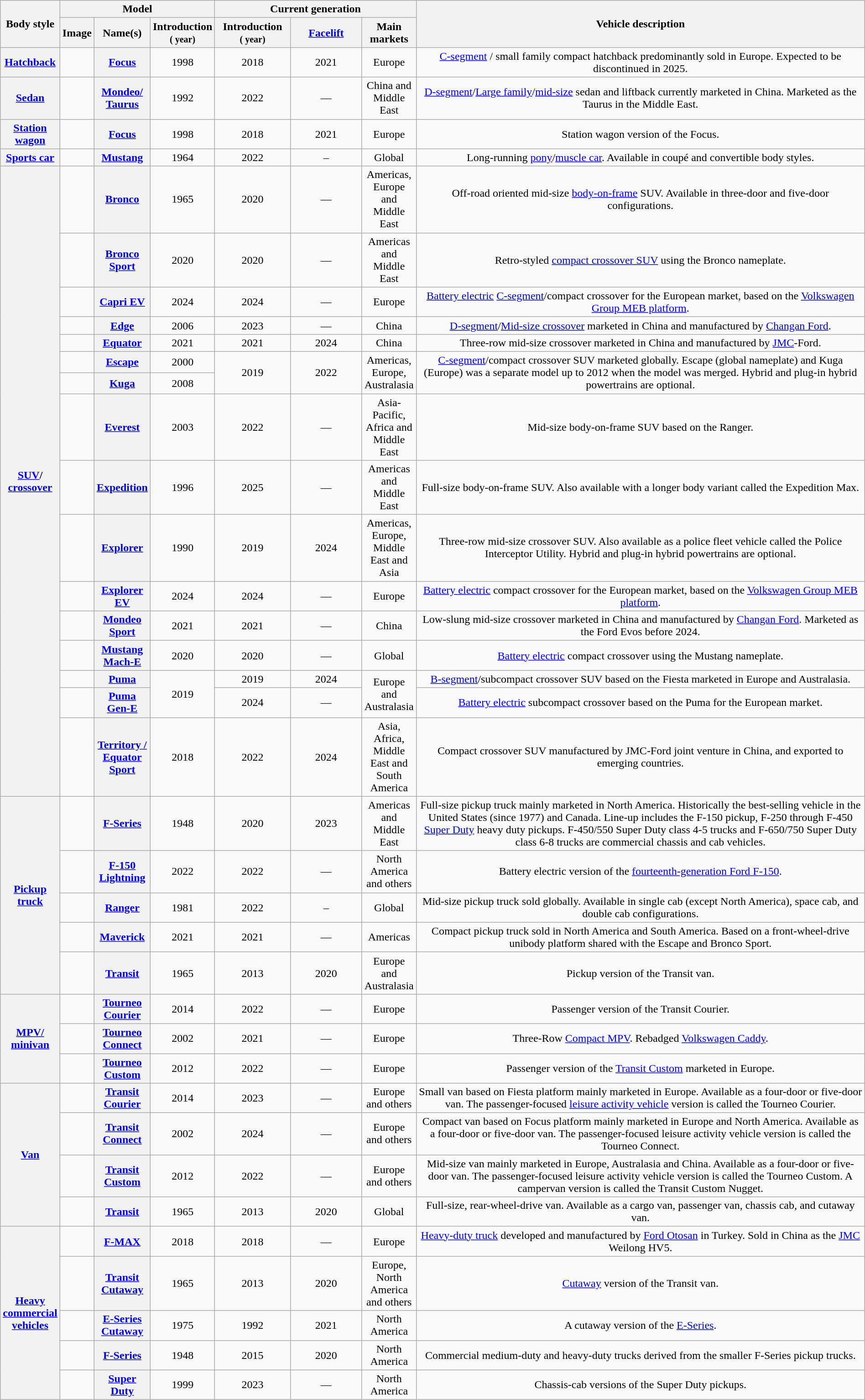<table class="wikitable sortable" style="text-align: center; width: 100%">
<tr>
<th rowspan="2">Body style</th>
<th colspan="3">Model</th>
<th scope="col" colspan=3>Current generation</th>
<th rowspan="2" class="unsortable" style="width:60%;" cellpadding="32px">Vehicle description</th>
</tr>
<tr>
<th class="unsortable">Image</th>
<th>Name(s)</th>
<th>Introduction<br><small>( year)</small></th>
<th style="width:9%;">Introduction<br><small>( year)</small></th>
<th style="width:9%;"><a href='#'>Facelift</a></th>
<th class="width:9%;" class="unsortable">Main markets</th>
</tr>
<tr>
<th><a href='#'>Hatchback</a></th>
<td></td>
<th scope="row"><a href='#'>Focus</a></th>
<td>1998</td>
<td>2018</td>
<td>2021</td>
<td>Europe</td>
<td><a href='#'>C-segment</a> / small family  compact hatchback predominantly sold in Europe. Expected to be discontinued in 2025.</td>
</tr>
<tr>
<th><a href='#'>Sedan</a></th>
<td></td>
<th><a href='#'>Mondeo/<br>Taurus</a></th>
<td>1992</td>
<td>2022</td>
<td>—</td>
<td>China and Middle East</td>
<td><a href='#'>D-segment</a>/<a href='#'>Large family</a>/<a href='#'>mid-size</a> sedan and liftback currently marketed in China. Marketed as the Taurus in the Middle East.</td>
</tr>
<tr>
<th><a href='#'>Station wagon</a></th>
<td></td>
<th><a href='#'>Focus</a></th>
<td>1998</td>
<td>2018</td>
<td>2021</td>
<td>Europe</td>
<td>Station wagon version of the Focus.</td>
</tr>
<tr>
<th><a href='#'>Sports car</a></th>
<td></td>
<th><a href='#'>Mustang</a></th>
<td>1964</td>
<td>2022</td>
<td>–</td>
<td>Global</td>
<td>Long-running <a href='#'>pony</a>/<a href='#'>muscle car</a>. Available in coupé and convertible body styles.</td>
</tr>
<tr>
<th rowspan="16"><a href='#'>SUV</a>/<br><a href='#'>crossover</a></th>
<td></td>
<th scope="row"><a href='#'>Bronco</a></th>
<td>1965</td>
<td>2020</td>
<td>—</td>
<td>Americas, Europe and Middle East</td>
<td>Off-road oriented mid-size <a href='#'>body-on-frame</a> SUV. Available in three-door and five-door configurations.</td>
</tr>
<tr>
<td></td>
<th scope="row"><a href='#'>Bronco Sport</a></th>
<td>2020</td>
<td>2020</td>
<td>—</td>
<td>Americas and Middle East</td>
<td>Retro-styled <a href='#'>compact crossover SUV</a> using the Bronco nameplate.</td>
</tr>
<tr>
<td></td>
<th scope="row"><a href='#'>Capri EV</a></th>
<td>2024</td>
<td>2024</td>
<td>—</td>
<td>Europe</td>
<td><a href='#'>Battery electric</a> <a href='#'>C-segment</a>/compact crossover for the European market, based on the <a href='#'>Volkswagen Group MEB platform</a>.</td>
</tr>
<tr>
<td></td>
<th><a href='#'>Edge</a></th>
<td>2006</td>
<td>2023</td>
<td>—</td>
<td>China</td>
<td><a href='#'>D-segment</a>/<a href='#'>Mid-size crossover</a> marketed in China and manufactured by <a href='#'>Changan Ford</a>.</td>
</tr>
<tr>
<td></td>
<th scope="row"><a href='#'>Equator</a></th>
<td>2021</td>
<td>2021</td>
<td>2024</td>
<td>China</td>
<td>Three-row mid-size crossover marketed in China and manufactured by <a href='#'>JMC</a>-Ford.</td>
</tr>
<tr>
<td></td>
<th scope="row"><a href='#'>Escape</a></th>
<td>2000</td>
<td rowspan="2">2019</td>
<td rowspan="2">2022</td>
<td rowspan="2">Americas, Europe, Australasia</td>
<td rowspan="2"><a href='#'>C-segment</a>/compact crossover SUV marketed globally. Escape (global nameplate) and Kuga (Europe) was a separate model up to 2012 when the model was merged. Hybrid and plug-in hybrid powertrains are optional.</td>
</tr>
<tr>
<td></td>
<th scope="row"><a href='#'>Kuga</a></th>
<td>2008</td>
</tr>
<tr>
<td></td>
<th scope="row"><a href='#'>Everest</a></th>
<td>2003</td>
<td>2022</td>
<td>—</td>
<td>Asia-Pacific, Africa and Middle East</td>
<td>Mid-size body-on-frame SUV based on the Ranger.</td>
</tr>
<tr>
<td></td>
<th><a href='#'>Expedition</a></th>
<td>1996</td>
<td>2025</td>
<td>—</td>
<td>Americas and Middle East</td>
<td>Full-size body-on-frame SUV. Also available with a longer body variant called the Expedition Max.</td>
</tr>
<tr>
<td></td>
<th><a href='#'>Explorer</a></th>
<td>1990</td>
<td>2019</td>
<td>2024</td>
<td>Americas, Europe, Middle East and Asia</td>
<td>Three-row mid-size crossover SUV. Also available as a police fleet vehicle called the Police Interceptor Utility. Hybrid and plug-in hybrid powertrains are optional.</td>
</tr>
<tr>
<td></td>
<th><a href='#'>Explorer EV</a></th>
<td>2024</td>
<td>2024</td>
<td>—</td>
<td>Europe</td>
<td><a href='#'>Battery electric</a> compact crossover for the European market, based on the <a href='#'>Volkswagen Group MEB platform</a>.</td>
</tr>
<tr>
<td></td>
<th><a href='#'>Mondeo Sport</a></th>
<td>2021</td>
<td>2021</td>
<td>—</td>
<td>China</td>
<td>Low-slung mid-size crossover marketed in China and manufactured by <a href='#'>Changan Ford</a>. Marketed as the Ford Evos before 2024.</td>
</tr>
<tr>
<td></td>
<th><a href='#'>Mustang<br>Mach-E</a></th>
<td>2020</td>
<td>2020</td>
<td>—</td>
<td>Global</td>
<td><a href='#'>Battery electric</a> compact crossover using the Mustang nameplate.</td>
</tr>
<tr>
<td></td>
<th><a href='#'>Puma</a></th>
<td rowspan="2">2019</td>
<td>2019</td>
<td>2024</td>
<td rowspan="2">Europe and Australasia</td>
<td><a href='#'>B-segment</a>/subcompact crossover SUV based on the Fiesta marketed in Europe and Australasia.</td>
</tr>
<tr>
<td></td>
<th><a href='#'>Puma Gen-E</a></th>
<td>2024</td>
<td>—</td>
<td><a href='#'>Battery electric</a> subcompact crossover based on the Puma for the European market.</td>
</tr>
<tr>
<td></td>
<th><a href='#'>Territory / Equator Sport</a></th>
<td>2018</td>
<td>2022</td>
<td>2024</td>
<td>Asia, Africa, Middle East and South America</td>
<td>Compact crossover SUV manufactured by JMC-Ford joint venture in China, and exported to emerging countries.</td>
</tr>
<tr>
<th rowspan="5"><a href='#'>Pickup<br>truck</a></th>
<td><br></td>
<th scope="row"><a href='#'>F-Series</a></th>
<td>1948</td>
<td>2020</td>
<td>2023</td>
<td>Americas and Middle East</td>
<td>Full-size pickup truck mainly marketed in North America. Historically the best-selling vehicle in the United States (since 1977) and Canada. Line-up includes the F-150 pickup, F-250 through F-450 <a href='#'>Super Duty</a> heavy duty pickups. F-450/550 Super Duty class 4-5 trucks and F-650/750 Super Duty class 6-8 trucks are commercial chassis and cab vehicles.</td>
</tr>
<tr>
<td></td>
<th><a href='#'>F-150 Lightning</a></th>
<td>2022</td>
<td>2022</td>
<td>—</td>
<td>North America and others</td>
<td>Battery electric version of the <a href='#'>fourteenth-generation Ford F-150</a>.</td>
</tr>
<tr>
<td></td>
<th scope="row"><a href='#'>Ranger</a></th>
<td>1981</td>
<td>2022</td>
<td>–</td>
<td>Global</td>
<td>Mid-size pickup truck sold globally. Available in single cab (except North America), space cab, and double cab configurations.</td>
</tr>
<tr>
<td></td>
<th scope="row"><a href='#'>Maverick</a></th>
<td>2021</td>
<td>2021</td>
<td>—</td>
<td>Americas</td>
<td>Compact pickup truck sold in North America and South America. Based on a front-wheel-drive unibody platform shared with the Escape and Bronco Sport.</td>
</tr>
<tr>
<td></td>
<th><a href='#'>Transit</a></th>
<td>1965</td>
<td>2013</td>
<td>2020</td>
<td>Europe and Australasia</td>
<td>Pickup version of the Transit van.</td>
</tr>
<tr>
<th rowspan="3"><a href='#'>MPV/<br>minivan</a></th>
<td></td>
<th scope="row"><a href='#'>Tourneo Courier</a></th>
<td>2014</td>
<td>2022</td>
<td>—</td>
<td>Europe</td>
<td>Passenger version of the Transit Courier.</td>
</tr>
<tr>
<td></td>
<th scope="row"><a href='#'>Tourneo Connect</a></th>
<td>2002</td>
<td>2021</td>
<td>—</td>
<td>Europe</td>
<td>Three-Row <a href='#'>Compact MPV</a>. Rebadged <a href='#'>Volkswagen Caddy</a>.</td>
</tr>
<tr>
<td></td>
<th scope="row"><a href='#'>Tourneo Custom</a></th>
<td>2012</td>
<td>2022</td>
<td>—</td>
<td>Europe</td>
<td>Passenger version of the <a href='#'>Transit Custom</a> marketed in Europe.</td>
</tr>
<tr>
<th rowspan="4"><a href='#'>Van</a></th>
<td></td>
<th><a href='#'>Transit Courier</a></th>
<td>2014</td>
<td>2023</td>
<td>—</td>
<td>Europe and others</td>
<td>Small van based on Fiesta platform mainly marketed in Europe. Available as a four-door or five-door van. The passenger-focused <a href='#'>leisure activity vehicle</a> version is called the Tourneo Courier.</td>
</tr>
<tr>
<td></td>
<th><a href='#'>Transit Connect</a></th>
<td>2002</td>
<td>2024</td>
<td>—</td>
<td>Europe and others</td>
<td>Compact van based on Focus platform mainly marketed in Europe and North America. Available as a four-door or five-door van. The passenger-focused leisure activity vehicle version is called the Tourneo Connect.</td>
</tr>
<tr>
<td></td>
<th scope="row"><a href='#'>Transit Custom</a></th>
<td>2012</td>
<td>2022</td>
<td>—</td>
<td>Europe and others</td>
<td>Mid-size van mainly marketed in Europe, Australasia and China. Available as a four-door or five-door van. The passenger-focused leisure activity vehicle version is called the Tourneo Custom. A campervan version is called the Transit Custom Nugget.</td>
</tr>
<tr>
<td></td>
<th scope="row"><a href='#'>Transit</a></th>
<td>1965</td>
<td>2013</td>
<td>2020</td>
<td>Global</td>
<td>Full-size, rear-wheel-drive van. Available as a cargo van, passenger van, chassis cab, and cutaway van.</td>
</tr>
<tr>
<th rowspan="5"><strong><a href='#'>Heavy commercial vehicles</a></strong></th>
<td></td>
<th><a href='#'>F-MAX</a></th>
<td>2018</td>
<td>2018</td>
<td>—</td>
<td>Europe</td>
<td><a href='#'>Heavy-duty truck</a> developed and manufactured by <a href='#'>Ford Otosan</a> in Turkey. Sold in China as the <a href='#'>JMC</a> Weilong HV5.</td>
</tr>
<tr>
<td></td>
<th><a href='#'>Transit Cutaway</a></th>
<td>1965</td>
<td>2013</td>
<td>2020</td>
<td>Europe, North America and others</td>
<td><a href='#'>Cutaway</a> version of the Transit van.</td>
</tr>
<tr>
<td></td>
<th scope="row"><a href='#'>E-Series Cutaway</a></th>
<td>1975</td>
<td>1992</td>
<td>2021</td>
<td>North America</td>
<td>A cutaway version of the <a href='#'>E-Series</a>.</td>
</tr>
<tr>
<td></td>
<th scope="row"><a href='#'>F-Series</a></th>
<td>1948</td>
<td>2015</td>
<td>2020</td>
<td>North America</td>
<td>Commercial medium-duty and heavy-duty trucks derived from the smaller F-Series pickup trucks.</td>
</tr>
<tr>
<td></td>
<th><a href='#'>Super Duty</a></th>
<td>1999</td>
<td>2023</td>
<td>—</td>
<td>North America</td>
<td>Chassis-cab versions of the Super Duty pickups.</td>
</tr>
</table>
